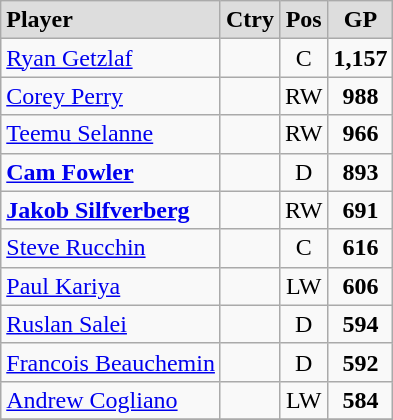<table class="wikitable">
<tr align="center" style="font-weight:bold; background-color:#dddddd;" |>
<td align="left">Player</td>
<td>Ctry</td>
<td>Pos</td>
<td>GP</td>
</tr>
<tr align="center">
<td align="left"><a href='#'>Ryan Getzlaf</a></td>
<td></td>
<td>C</td>
<td><strong>1,157</strong></td>
</tr>
<tr align="center">
<td align="left"><a href='#'>Corey Perry</a></td>
<td></td>
<td>RW</td>
<td><strong>988</strong></td>
</tr>
<tr align="center">
<td align="left"><a href='#'>Teemu Selanne</a></td>
<td></td>
<td>RW</td>
<td><strong>966</strong></td>
</tr>
<tr align="center">
<td align="left"><strong><a href='#'>Cam Fowler</a></strong></td>
<td></td>
<td>D</td>
<td><strong>893</strong></td>
</tr>
<tr align="center">
<td align="left"><strong><a href='#'>Jakob Silfverberg</a></strong></td>
<td></td>
<td>RW</td>
<td><strong>691</strong></td>
</tr>
<tr align="center">
<td align="left"><a href='#'>Steve Rucchin</a></td>
<td></td>
<td>C</td>
<td><strong>616</strong></td>
</tr>
<tr align="center">
<td align="left"><a href='#'>Paul Kariya</a></td>
<td></td>
<td>LW</td>
<td><strong>606</strong></td>
</tr>
<tr align="center">
<td align="left"><a href='#'>Ruslan Salei</a></td>
<td></td>
<td>D</td>
<td><strong>594</strong></td>
</tr>
<tr align="center">
<td align="left"><a href='#'>Francois Beauchemin</a></td>
<td></td>
<td>D</td>
<td><strong>592</strong></td>
</tr>
<tr align="center">
<td align="left"><a href='#'>Andrew Cogliano</a></td>
<td></td>
<td>LW</td>
<td><strong>584</strong></td>
</tr>
<tr align="center">
</tr>
</table>
